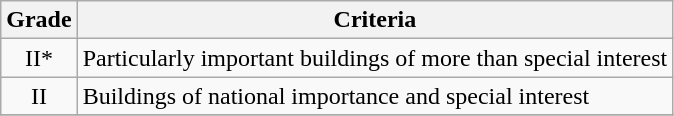<table class="wikitable" border="1">
<tr>
<th>Grade</th>
<th>Criteria</th>
</tr>
<tr>
<td align="center" >II*</td>
<td>Particularly important buildings of more than special interest</td>
</tr>
<tr>
<td align="center" >II</td>
<td>Buildings of national importance and special interest</td>
</tr>
<tr>
</tr>
</table>
